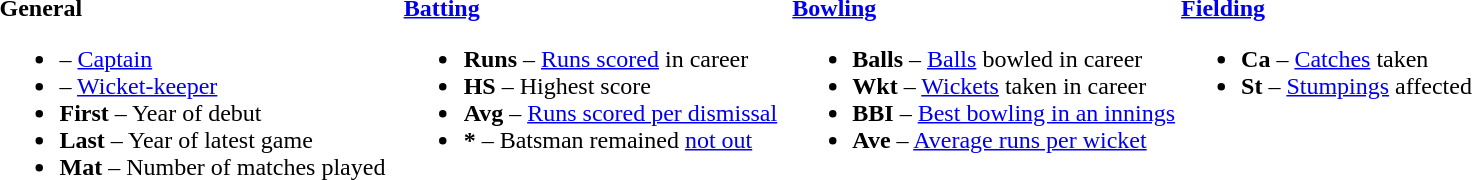<table>
<tr>
<td valign="top" style="width:26%"><br><strong>General</strong><ul><li> – <a href='#'>Captain</a></li><li> – <a href='#'>Wicket-keeper</a></li><li><strong>First</strong> – Year of debut</li><li><strong>Last</strong> – Year of latest game</li><li><strong>Mat</strong> – Number of matches played</li></ul></td>
<td valign="top" style="width:25%"><br><strong><a href='#'>Batting</a></strong><ul><li><strong>Runs</strong> – <a href='#'>Runs scored</a> in career</li><li><strong>HS</strong> – Highest score</li><li><strong>Avg</strong> – <a href='#'>Runs scored per dismissal</a></li><li><strong>*</strong> – Batsman remained <a href='#'>not out</a></li></ul></td>
<td valign="top" style="width:25%"><br><strong><a href='#'>Bowling</a></strong><ul><li><strong>Balls</strong> – <a href='#'>Balls</a> bowled in career</li><li><strong>Wkt</strong> – <a href='#'>Wickets</a> taken in career</li><li><strong>BBI</strong> – <a href='#'>Best bowling in an innings</a></li><li><strong>Ave</strong> – <a href='#'>Average runs per wicket</a></li></ul></td>
<td valign="top" style="width:24%"><br><strong><a href='#'>Fielding</a></strong><ul><li><strong>Ca</strong> – <a href='#'>Catches</a> taken</li><li><strong>St</strong> – <a href='#'>Stumpings</a> affected</li></ul></td>
</tr>
</table>
